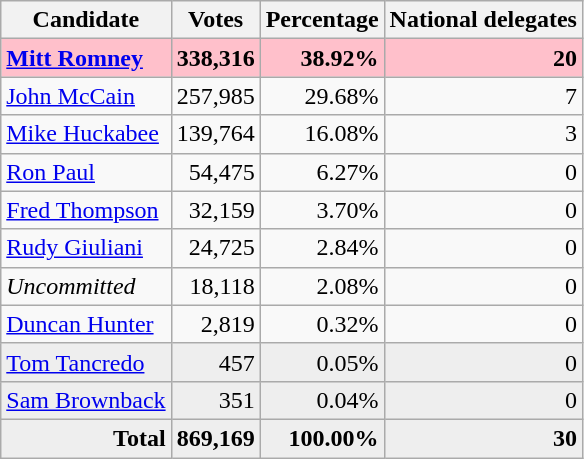<table class="wikitable" style="text-align:right;">
<tr>
<th>Candidate</th>
<th>Votes</th>
<th>Percentage</th>
<th>National delegates</th>
</tr>
<tr style="background:pink;">
<td style="text-align:left;"><strong><a href='#'>Mitt Romney</a></strong></td>
<td><strong>338,316</strong></td>
<td><strong>38.92%</strong></td>
<td><strong>20</strong></td>
</tr>
<tr>
<td style="text-align:left;"><a href='#'>John McCain</a></td>
<td>257,985</td>
<td>29.68%</td>
<td>7</td>
</tr>
<tr>
<td style="text-align:left;"><a href='#'>Mike Huckabee</a></td>
<td>139,764</td>
<td>16.08%</td>
<td>3</td>
</tr>
<tr>
<td style="text-align:left;"><a href='#'>Ron Paul</a></td>
<td>54,475</td>
<td>6.27%</td>
<td>0</td>
</tr>
<tr>
<td style="text-align:left;"><a href='#'>Fred Thompson</a></td>
<td>32,159</td>
<td>3.70%</td>
<td>0</td>
</tr>
<tr>
<td style="text-align:left;"><a href='#'>Rudy Giuliani</a></td>
<td>24,725</td>
<td>2.84%</td>
<td>0</td>
</tr>
<tr>
<td style="text-align:left;"><em>Uncommitted</em></td>
<td>18,118</td>
<td>2.08%</td>
<td>0</td>
</tr>
<tr>
<td style="text-align:left;"><a href='#'>Duncan Hunter</a></td>
<td>2,819</td>
<td>0.32%</td>
<td>0</td>
</tr>
<tr style="background:#eee;">
<td style="text-align:left;"><a href='#'>Tom Tancredo</a></td>
<td>457</td>
<td>0.05%</td>
<td>0</td>
</tr>
<tr style="background:#eee;">
<td style="text-align:left;"><a href='#'>Sam Brownback</a></td>
<td>351</td>
<td>0.04%</td>
<td>0</td>
</tr>
<tr style="background:#eee;">
<td><strong>Total</strong></td>
<td><strong>869,169</strong></td>
<td><strong>100.00%</strong></td>
<td><strong>30</strong></td>
</tr>
</table>
